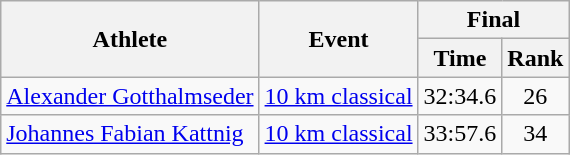<table class="wikitable">
<tr>
<th rowspan="2">Athlete</th>
<th rowspan="2">Event</th>
<th colspan="2">Final</th>
</tr>
<tr>
<th>Time</th>
<th>Rank</th>
</tr>
<tr>
<td rowspan="1"><a href='#'>Alexander Gotthalmseder</a></td>
<td><a href='#'>10 km classical</a></td>
<td align="center">32:34.6</td>
<td align="center">26</td>
</tr>
<tr>
<td rowspan="1"><a href='#'>Johannes Fabian Kattnig</a></td>
<td><a href='#'>10 km classical</a></td>
<td align="center">33:57.6</td>
<td align="center">34</td>
</tr>
</table>
